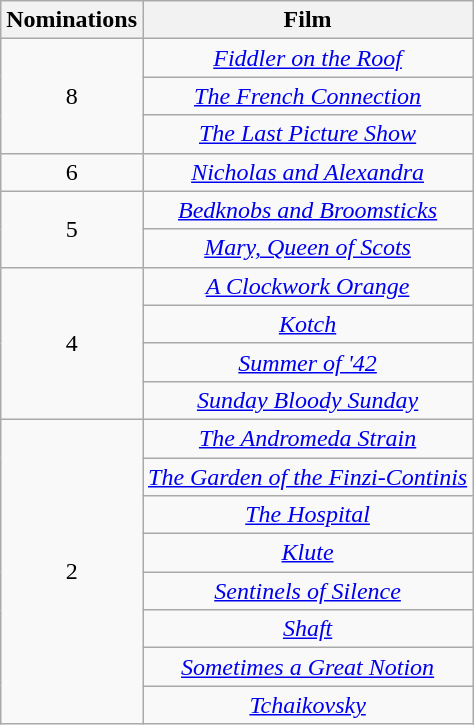<table class="wikitable" rowspan="2" style="text-align:center;">
<tr>
<th scope="col" style="width:55px;">Nominations</th>
<th scope="col" style="text-align:center;">Film</th>
</tr>
<tr>
<td rowspan="3" style="text-align:center">8</td>
<td><em><a href='#'>Fiddler on the Roof</a></em></td>
</tr>
<tr>
<td><em><a href='#'>The French Connection</a></em></td>
</tr>
<tr>
<td><em><a href='#'>The Last Picture Show</a></em></td>
</tr>
<tr>
<td style="text-align:center">6</td>
<td><em><a href='#'>Nicholas and Alexandra</a></em></td>
</tr>
<tr>
<td rowspan="2" style="text-align:center">5</td>
<td><em><a href='#'>Bedknobs and Broomsticks</a></em></td>
</tr>
<tr>
<td><em><a href='#'>Mary, Queen of Scots</a></em></td>
</tr>
<tr>
<td rowspan="4" style="text-align:center">4</td>
<td><em><a href='#'>A Clockwork Orange</a></em></td>
</tr>
<tr>
<td><em><a href='#'>Kotch</a></em></td>
</tr>
<tr>
<td><em><a href='#'>Summer of '42</a></em></td>
</tr>
<tr>
<td><em><a href='#'>Sunday Bloody Sunday</a></em></td>
</tr>
<tr>
<td rowspan="8" style="text-align:center">2</td>
<td><em><a href='#'>The Andromeda Strain</a></em></td>
</tr>
<tr>
<td><em><a href='#'>The Garden of the Finzi-Continis</a></em></td>
</tr>
<tr>
<td><em><a href='#'>The Hospital</a></em></td>
</tr>
<tr>
<td><em><a href='#'>Klute</a></em></td>
</tr>
<tr>
<td><em><a href='#'>Sentinels of Silence</a></em></td>
</tr>
<tr>
<td><em><a href='#'>Shaft</a></em></td>
</tr>
<tr>
<td><em><a href='#'>Sometimes a Great Notion</a></em></td>
</tr>
<tr>
<td><em><a href='#'>Tchaikovsky</a></em></td>
</tr>
</table>
